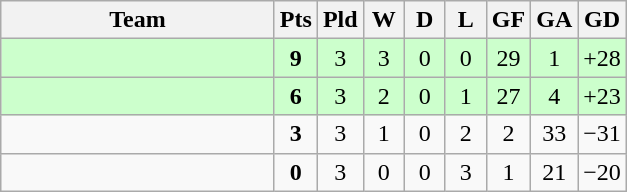<table class=wikitable style="text-align:center">
<tr>
<th width=175>Team</th>
<th width=20>Pts</th>
<th width=20>Pld</th>
<th width=20>W</th>
<th width=20>D</th>
<th width=20>L</th>
<th width=20>GF</th>
<th width=20>GA</th>
<th width=20>GD</th>
</tr>
<tr style="background:#ccffcc">
<td style="text-align:left"></td>
<td><strong>9</strong></td>
<td>3</td>
<td>3</td>
<td>0</td>
<td>0</td>
<td>29</td>
<td>1</td>
<td>+28</td>
</tr>
<tr style="background:#ccffcc">
<td style="text-align:left"></td>
<td><strong>6</strong></td>
<td>3</td>
<td>2</td>
<td>0</td>
<td>1</td>
<td>27</td>
<td>4</td>
<td>+23</td>
</tr>
<tr>
<td style="text-align:left"></td>
<td><strong>3</strong></td>
<td>3</td>
<td>1</td>
<td>0</td>
<td>2</td>
<td>2</td>
<td>33</td>
<td>−31</td>
</tr>
<tr>
<td style="text-align:left"></td>
<td><strong>0</strong></td>
<td>3</td>
<td>0</td>
<td>0</td>
<td>3</td>
<td>1</td>
<td>21</td>
<td>−20</td>
</tr>
</table>
